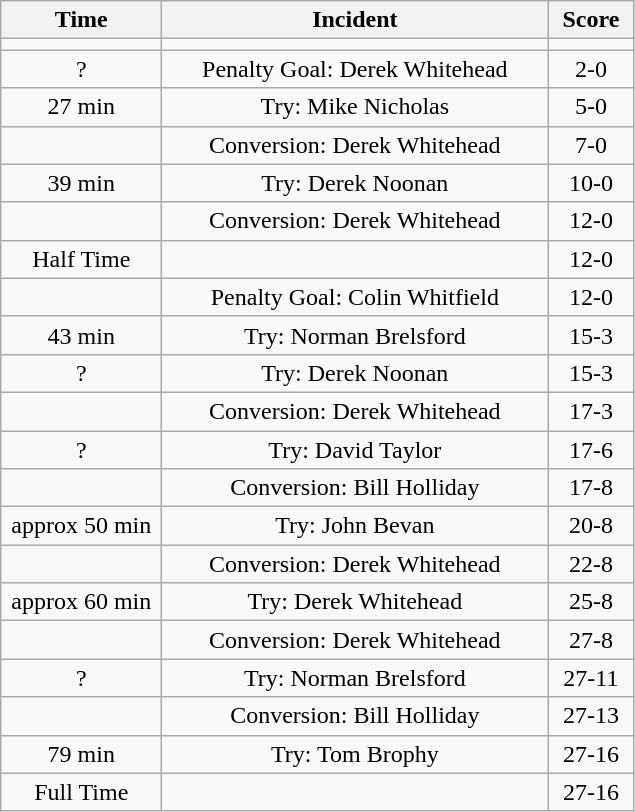<table class="wikitable" style="text-align:center;">
<tr>
<th width=100 abbr="Time">Time</th>
<th width=250 abbr="Incident">Incident</th>
<th width=50 abbr="Score">Score</th>
</tr>
<tr>
<td></td>
<td></td>
<td></td>
</tr>
<tr>
<td>?</td>
<td>Penalty Goal: Derek Whitehead</td>
<td>2-0</td>
</tr>
<tr>
<td>27 min</td>
<td>Try: Mike Nicholas</td>
<td>5-0</td>
</tr>
<tr>
<td></td>
<td>Conversion: Derek Whitehead</td>
<td>7-0</td>
</tr>
<tr>
<td>39 min</td>
<td>Try: Derek Noonan</td>
<td>10-0</td>
</tr>
<tr>
<td></td>
<td>Conversion: Derek Whitehead</td>
<td>12-0</td>
</tr>
<tr>
<td>Half Time</td>
<td></td>
<td>12-0</td>
</tr>
<tr>
<td></td>
<td>Penalty Goal: Colin Whitfield</td>
<td>12-0</td>
</tr>
<tr>
<td>43 min</td>
<td>Try: Norman Brelsford</td>
<td>15-3</td>
</tr>
<tr>
<td>?</td>
<td>Try: Derek Noonan</td>
<td>15-3</td>
</tr>
<tr>
<td></td>
<td>Conversion: Derek Whitehead</td>
<td>17-3</td>
</tr>
<tr>
<td>?</td>
<td>Try: David Taylor</td>
<td>17-6</td>
</tr>
<tr>
<td></td>
<td>Conversion: Bill Holliday</td>
<td>17-8</td>
</tr>
<tr>
<td>approx 50 min</td>
<td>Try: John Bevan</td>
<td>20-8</td>
</tr>
<tr>
<td></td>
<td>Conversion: Derek Whitehead</td>
<td>22-8</td>
</tr>
<tr>
<td>approx 60 min</td>
<td>Try: Derek Whitehead</td>
<td>25-8</td>
</tr>
<tr>
<td></td>
<td>Conversion: Derek Whitehead</td>
<td>27-8</td>
</tr>
<tr>
<td>?</td>
<td>Try: Norman Brelsford</td>
<td>27-11</td>
</tr>
<tr>
<td></td>
<td>Conversion: Bill Holliday</td>
<td>27-13</td>
</tr>
<tr>
<td>79 min</td>
<td>Try: Tom Brophy</td>
<td>27-16</td>
</tr>
<tr>
<td>Full Time</td>
<td></td>
<td>27-16</td>
</tr>
</table>
